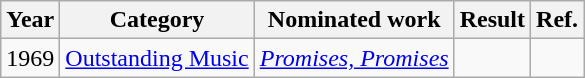<table class="wikitable">
<tr>
<th>Year</th>
<th>Category</th>
<th>Nominated work</th>
<th>Result</th>
<th>Ref.</th>
</tr>
<tr>
<td>1969</td>
<td><a href='#'>Outstanding Music</a></td>
<td><em><a href='#'>Promises, Promises</a></em></td>
<td></td>
<td align="center"></td>
</tr>
</table>
